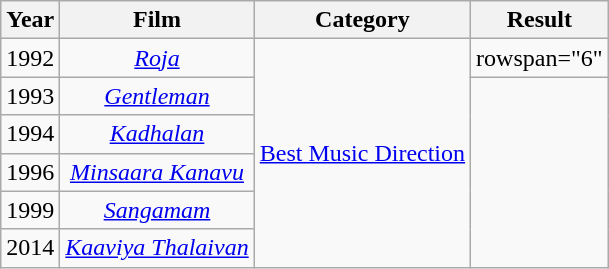<table class="wikitable">
<tr>
<th>Year</th>
<th>Film</th>
<th>Category</th>
<th>Result</th>
</tr>
<tr>
<td style="text-align:center;">1992</td>
<td style="text-align:center;"><em><a href='#'>Roja</a></em></td>
<td style="text-align:center;" rowspan="6"><a href='#'>Best Music Direction</a></td>
<td>rowspan="6" </td>
</tr>
<tr>
<td style="text-align:center;">1993</td>
<td style="text-align:center;"><em><a href='#'>Gentleman</a></em></td>
</tr>
<tr>
<td style="text-align:center;">1994</td>
<td style="text-align:center;"><em><a href='#'>Kadhalan</a></em></td>
</tr>
<tr>
<td style="text-align:center;">1996</td>
<td style="text-align:center;"><em><a href='#'>Minsaara Kanavu</a></em></td>
</tr>
<tr>
<td style="text-align:center;">1999</td>
<td style="text-align:center;"><em><a href='#'>Sangamam</a></em></td>
</tr>
<tr>
<td style="text-align:center;">2014</td>
<td style="text-align:center;"><em><a href='#'>Kaaviya Thalaivan</a></em></td>
</tr>
</table>
